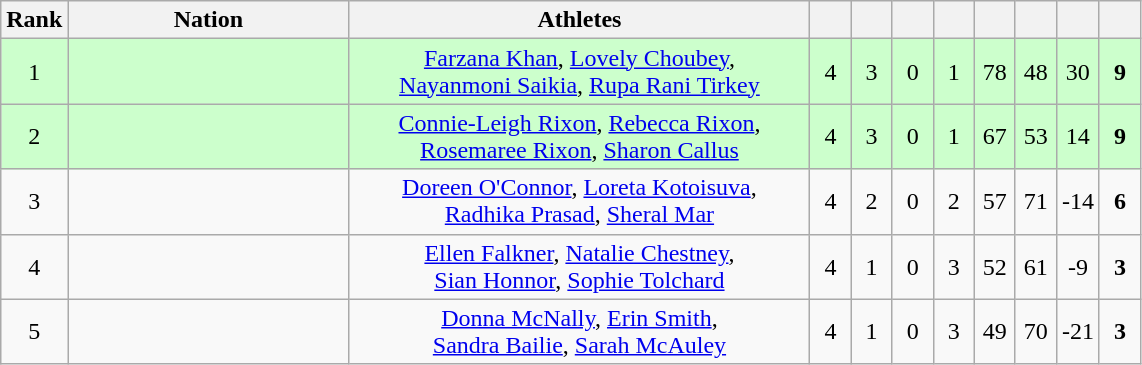<table class=wikitable style="text-align:center">
<tr>
<th width=20>Rank</th>
<th width=180>Nation</th>
<th width=300>Athletes</th>
<th width=20></th>
<th width=20></th>
<th width=20></th>
<th width=20></th>
<th width=20></th>
<th width=20></th>
<th width=20></th>
<th width=20></th>
</tr>
<tr bgcolor="#ccffcc">
<td>1</td>
<td align=left></td>
<td><a href='#'>Farzana Khan</a>, <a href='#'>Lovely Choubey</a>,<br> <a href='#'>Nayanmoni Saikia</a>, <a href='#'>Rupa Rani Tirkey</a></td>
<td>4</td>
<td>3</td>
<td>0</td>
<td>1</td>
<td>78</td>
<td>48</td>
<td>30</td>
<td><strong>9</strong></td>
</tr>
<tr bgcolor="#ccffcc">
<td>2</td>
<td align=left></td>
<td><a href='#'>Connie-Leigh Rixon</a>, <a href='#'>Rebecca Rixon</a>,<br> <a href='#'>Rosemaree Rixon</a>, <a href='#'>Sharon Callus</a></td>
<td>4</td>
<td>3</td>
<td>0</td>
<td>1</td>
<td>67</td>
<td>53</td>
<td>14</td>
<td><strong>9</strong></td>
</tr>
<tr>
<td>3</td>
<td align=left></td>
<td><a href='#'>Doreen O'Connor</a>, <a href='#'>Loreta Kotoisuva</a>,<br> <a href='#'>Radhika Prasad</a>, <a href='#'>Sheral Mar</a></td>
<td>4</td>
<td>2</td>
<td>0</td>
<td>2</td>
<td>57</td>
<td>71</td>
<td>-14</td>
<td><strong>6</strong></td>
</tr>
<tr>
<td>4</td>
<td align=left></td>
<td><a href='#'>Ellen Falkner</a>, <a href='#'>Natalie Chestney</a>,<br> <a href='#'>Sian Honnor</a>, <a href='#'>Sophie Tolchard</a></td>
<td>4</td>
<td>1</td>
<td>0</td>
<td>3</td>
<td>52</td>
<td>61</td>
<td>-9</td>
<td><strong>3</strong></td>
</tr>
<tr>
<td>5</td>
<td align=left></td>
<td><a href='#'>Donna McNally</a>, <a href='#'>Erin Smith</a>,<br> <a href='#'>Sandra Bailie</a>, <a href='#'>Sarah McAuley</a></td>
<td>4</td>
<td>1</td>
<td>0</td>
<td>3</td>
<td>49</td>
<td>70</td>
<td>-21</td>
<td><strong>3</strong></td>
</tr>
</table>
